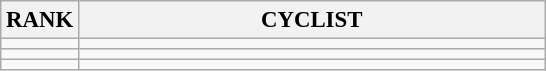<table class="wikitable" style="font-size:95%;">
<tr>
<th>RANK</th>
<th align="left" style="width: 20em">CYCLIST</th>
</tr>
<tr>
<td align="center"></td>
<td></td>
</tr>
<tr>
<td align="center"></td>
<td></td>
</tr>
<tr>
<td align="center"></td>
<td></td>
</tr>
</table>
